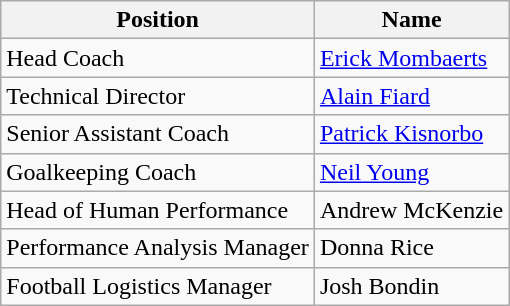<table class="wikitable">
<tr>
<th>Position</th>
<th>Name</th>
</tr>
<tr>
<td>Head Coach</td>
<td> <a href='#'>Erick Mombaerts</a></td>
</tr>
<tr>
<td>Technical Director</td>
<td> <a href='#'>Alain Fiard</a></td>
</tr>
<tr>
<td>Senior Assistant Coach</td>
<td> <a href='#'>Patrick Kisnorbo</a></td>
</tr>
<tr>
<td>Goalkeeping Coach</td>
<td> <a href='#'>Neil Young</a></td>
</tr>
<tr>
<td>Head of Human Performance</td>
<td> Andrew McKenzie</td>
</tr>
<tr>
<td>Performance Analysis Manager</td>
<td> Donna Rice</td>
</tr>
<tr>
<td>Football Logistics Manager</td>
<td> Josh Bondin</td>
</tr>
</table>
